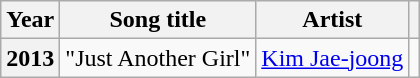<table class="wikitable plainrowheaders">
<tr>
<th scope="col">Year</th>
<th scope="col">Song title</th>
<th scope="col">Artist</th>
<th scope="col" class="unsortable"></th>
</tr>
<tr>
<th scope="row">2013</th>
<td>"Just Another Girl"</td>
<td><a href='#'>Kim Jae-joong</a></td>
<td style="text-align:center"></td>
</tr>
</table>
